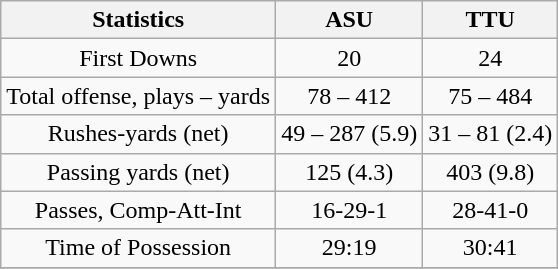<table class="wikitable" style="text-align: center;">
<tr>
<th>Statistics</th>
<th>ASU</th>
<th>TTU</th>
</tr>
<tr>
<td>First Downs</td>
<td>20</td>
<td>24</td>
</tr>
<tr>
<td>Total offense, plays – yards</td>
<td>78 – 412</td>
<td>75 – 484</td>
</tr>
<tr>
<td>Rushes-yards (net)</td>
<td>49 – 287 (5.9)</td>
<td>31 – 81 (2.4)</td>
</tr>
<tr>
<td>Passing yards (net)</td>
<td>125 (4.3)</td>
<td>403 (9.8)</td>
</tr>
<tr>
<td>Passes, Comp-Att-Int</td>
<td>16-29-1</td>
<td>28-41-0</td>
</tr>
<tr>
<td>Time of Possession</td>
<td>29:19</td>
<td>30:41</td>
</tr>
<tr>
</tr>
</table>
